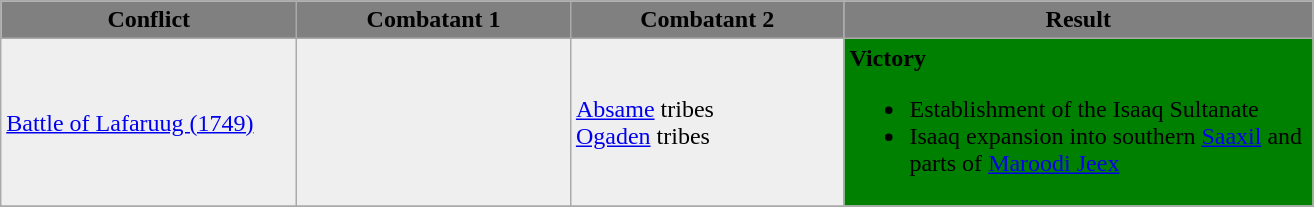<table class="wikitable">
<tr>
<th style="background:grey" width="190"><span>Conflict</span></th>
<th style="background:grey" width="175"><span>Combatant 1</span></th>
<th style="background:grey" width="175"><span>Combatant 2</span></th>
<th style="background:grey" width="305"><span>Result</span></th>
</tr>
<tr>
<td style="background:#efefef"><a href='#'>Battle of Lafaruug (1749)</a></td>
<td style="background:#efefef"><br></td>
<td style="background:#efefef"><a href='#'>Absame</a> tribes<br><a href='#'>Ogaden</a> tribes</td>
<td style="background:Green"><strong>Victory</strong><br><ul><li>Establishment of the Isaaq Sultanate</li><li>Isaaq expansion into southern <a href='#'>Saaxil</a> and parts of <a href='#'>Maroodi Jeex</a></li></ul></td>
</tr>
<tr>
</tr>
</table>
